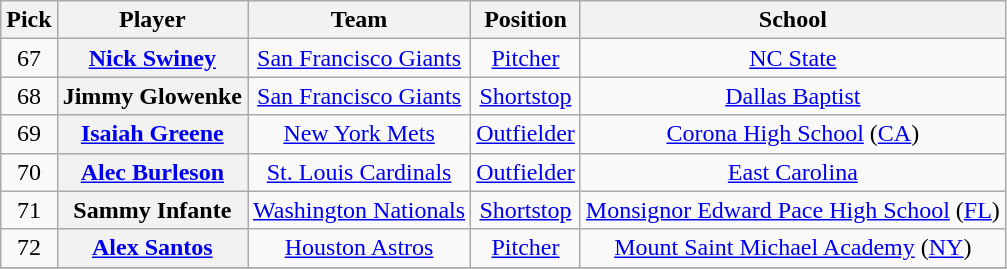<table class="wikitable sortable plainrowheaders" style="text-align:center; width=74%">
<tr>
<th scope="col">Pick</th>
<th scope="col">Player</th>
<th scope="col">Team</th>
<th scope="col">Position</th>
<th scope="col">School</th>
</tr>
<tr>
<td>67</td>
<th scope="row" style="text-align:center"><a href='#'>Nick Swiney</a></th>
<td><a href='#'>San Francisco Giants</a></td>
<td><a href='#'>Pitcher</a></td>
<td><a href='#'>NC State</a></td>
</tr>
<tr>
<td>68</td>
<th scope="row" style="text-align:center">Jimmy Glowenke</th>
<td><a href='#'>San Francisco Giants</a></td>
<td><a href='#'>Shortstop</a></td>
<td><a href='#'>Dallas Baptist</a></td>
</tr>
<tr>
<td>69</td>
<th scope="row" style="text-align:center"><a href='#'>Isaiah Greene</a></th>
<td><a href='#'>New York Mets</a></td>
<td><a href='#'>Outfielder</a></td>
<td><a href='#'>Corona High School</a> (<a href='#'>CA</a>)</td>
</tr>
<tr>
<td>70</td>
<th scope="row" style="text-align:center"><a href='#'>Alec Burleson</a></th>
<td><a href='#'>St. Louis Cardinals</a></td>
<td><a href='#'>Outfielder</a></td>
<td><a href='#'>East Carolina</a></td>
</tr>
<tr>
<td>71</td>
<th scope="row" style="text-align:center">Sammy Infante</th>
<td><a href='#'>Washington Nationals</a></td>
<td><a href='#'>Shortstop</a></td>
<td><a href='#'>Monsignor Edward Pace High School</a> (<a href='#'>FL</a>)</td>
</tr>
<tr>
<td>72</td>
<th scope="row" style="text-align:center"><a href='#'>Alex Santos</a></th>
<td><a href='#'>Houston Astros</a></td>
<td><a href='#'>Pitcher</a></td>
<td><a href='#'>Mount Saint Michael Academy</a> (<a href='#'>NY</a>)</td>
</tr>
<tr>
</tr>
</table>
